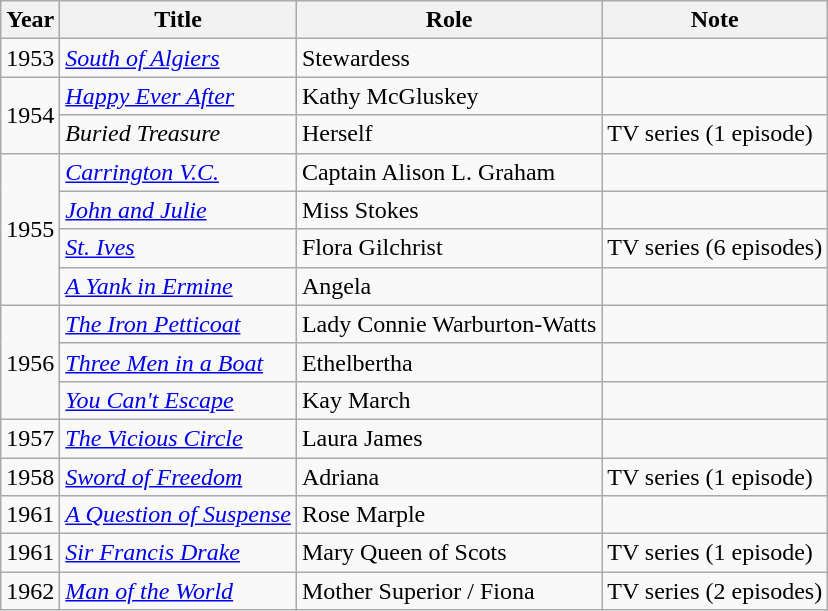<table class="wikitable sortable plainrowheaders">
<tr>
<th scope="col">Year</th>
<th scope="col">Title</th>
<th scope="col">Role</th>
<th scope="col">Note</th>
</tr>
<tr>
<td>1953</td>
<td><em><a href='#'>South of Algiers</a></em></td>
<td>Stewardess</td>
<td></td>
</tr>
<tr>
<td rowspan=2>1954</td>
<td><em><a href='#'>Happy Ever After</a></em></td>
<td>Kathy McGluskey</td>
<td></td>
</tr>
<tr>
<td><em>Buried Treasure</em></td>
<td>Herself</td>
<td>TV series (1 episode)</td>
</tr>
<tr>
<td rowspan=4>1955</td>
<td><em><a href='#'>Carrington V.C.</a></em></td>
<td>Captain Alison L. Graham</td>
<td></td>
</tr>
<tr>
<td><em><a href='#'>John and Julie</a></em></td>
<td>Miss Stokes</td>
<td></td>
</tr>
<tr>
<td><em><a href='#'>St. Ives</a></em></td>
<td>Flora Gilchrist</td>
<td>TV series (6 episodes)</td>
</tr>
<tr>
<td><em><a href='#'>A Yank in Ermine</a></em></td>
<td>Angela</td>
<td></td>
</tr>
<tr>
<td rowspan=3>1956</td>
<td><em><a href='#'>The Iron Petticoat</a></em></td>
<td>Lady Connie Warburton-Watts</td>
<td></td>
</tr>
<tr>
<td><em><a href='#'>Three Men in a Boat</a></em></td>
<td>Ethelbertha</td>
<td></td>
</tr>
<tr>
<td><em><a href='#'>You Can't Escape</a></em></td>
<td>Kay March</td>
<td></td>
</tr>
<tr>
<td>1957</td>
<td><em><a href='#'>The Vicious Circle</a></em></td>
<td>Laura James</td>
<td></td>
</tr>
<tr>
<td>1958</td>
<td><em><a href='#'>Sword of Freedom</a></em></td>
<td>Adriana</td>
<td>TV series (1 episode)</td>
</tr>
<tr>
<td>1961</td>
<td><em><a href='#'>A Question of Suspense</a></em></td>
<td>Rose Marple</td>
<td></td>
</tr>
<tr>
<td>1961</td>
<td><em><a href='#'>Sir Francis Drake</a></em></td>
<td>Mary Queen of Scots</td>
<td>TV series (1 episode)</td>
</tr>
<tr>
<td>1962</td>
<td><em><a href='#'>Man of the World</a></em></td>
<td>Mother Superior / Fiona</td>
<td>TV series (2 episodes)</td>
</tr>
</table>
